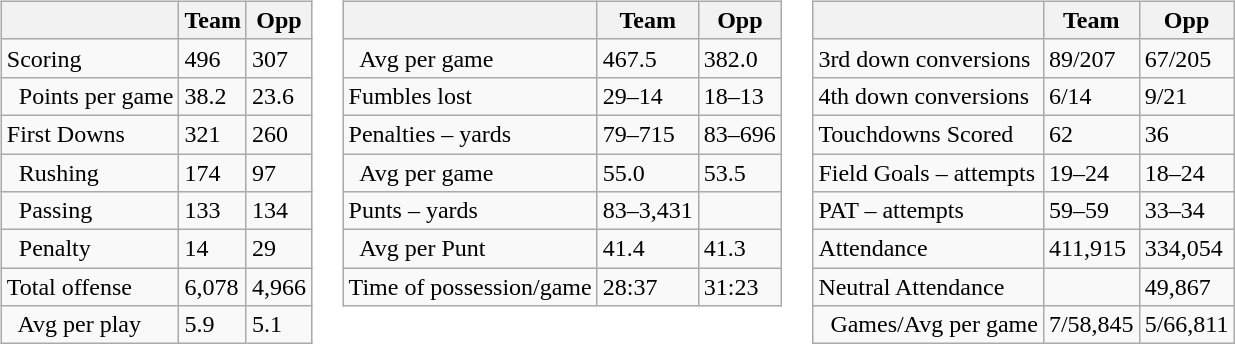<table>
<tr>
<td valign="top"><br><table class="wikitable" style="white-space:nowrap;">
<tr>
<th></th>
<th>Team</th>
<th>Opp</th>
</tr>
<tr>
<td>Scoring</td>
<td>496</td>
<td>307</td>
</tr>
<tr>
<td>  Points per game</td>
<td>38.2</td>
<td>23.6</td>
</tr>
<tr>
<td>First Downs</td>
<td>321</td>
<td>260</td>
</tr>
<tr>
<td>  Rushing</td>
<td>174</td>
<td>97</td>
</tr>
<tr>
<td>  Passing</td>
<td>133</td>
<td>134</td>
</tr>
<tr>
<td>  Penalty</td>
<td>14</td>
<td>29</td>
</tr>
<tr>
<td>Total offense</td>
<td>6,078</td>
<td>4,966</td>
</tr>
<tr>
<td>  Avg per play</td>
<td>5.9</td>
<td>5.1</td>
</tr>
</table>
</td>
<td valign="top"><br><table class="wikitable" style="white-space:nowrap;">
<tr>
<th></th>
<th>Team</th>
<th>Opp</th>
</tr>
<tr>
<td>  Avg per game</td>
<td>467.5</td>
<td>382.0</td>
</tr>
<tr>
<td>Fumbles lost</td>
<td>29–14</td>
<td>18–13</td>
</tr>
<tr>
<td>Penalties – yards</td>
<td>79–715</td>
<td>83–696</td>
</tr>
<tr>
<td>  Avg per game</td>
<td>55.0</td>
<td>53.5</td>
</tr>
<tr>
<td>Punts – yards</td>
<td 72–2,979>83–3,431</td>
</tr>
<tr>
<td>  Avg per Punt</td>
<td>41.4</td>
<td>41.3</td>
</tr>
<tr>
<td>Time of possession/game</td>
<td>28:37</td>
<td>31:23</td>
</tr>
</table>
</td>
<td valign="top"><br><table class="wikitable" style="white-space:nowrap;">
<tr>
<th></th>
<th>Team</th>
<th>Opp</th>
</tr>
<tr>
<td>3rd down conversions</td>
<td>89/207</td>
<td>67/205</td>
</tr>
<tr>
<td>4th down conversions</td>
<td>6/14</td>
<td>9/21</td>
</tr>
<tr>
<td>Touchdowns Scored</td>
<td>62</td>
<td>36</td>
</tr>
<tr>
<td>Field Goals – attempts</td>
<td>19–24</td>
<td>18–24</td>
</tr>
<tr>
<td>PAT – attempts</td>
<td>59–59</td>
<td>33–34</td>
</tr>
<tr>
<td>Attendance</td>
<td>411,915</td>
<td>334,054</td>
</tr>
<tr>
<td>Neutral Attendance</td>
<td></td>
<td>49,867</td>
</tr>
<tr>
<td>  Games/Avg per game</td>
<td>7/58,845</td>
<td>5/66,811</td>
</tr>
</table>
</td>
</tr>
</table>
